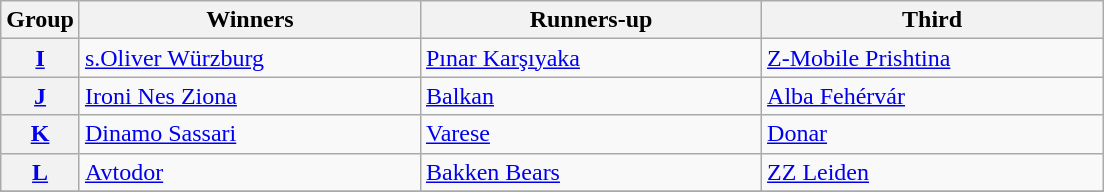<table class="wikitable">
<tr>
<th>Group</th>
<th width=220>Winners</th>
<th width=220>Runners-up</th>
<th width=220>Third</th>
</tr>
<tr>
<th><a href='#'>I</a></th>
<td> <a href='#'>s.Oliver Würzburg</a></td>
<td> <a href='#'>Pınar Karşıyaka</a></td>
<td> <a href='#'>Z-Mobile Prishtina</a></td>
</tr>
<tr>
<th><a href='#'>J</a></th>
<td> <a href='#'>Ironi Nes Ziona</a></td>
<td> <a href='#'>Balkan</a></td>
<td> <a href='#'>Alba Fehérvár</a></td>
</tr>
<tr>
<th><a href='#'>K</a></th>
<td> <a href='#'>Dinamo Sassari</a></td>
<td> <a href='#'>Varese</a></td>
<td> <a href='#'>Donar</a></td>
</tr>
<tr>
<th><a href='#'>L</a></th>
<td> <a href='#'>Avtodor</a></td>
<td> <a href='#'>Bakken Bears</a></td>
<td> <a href='#'>ZZ Leiden</a></td>
</tr>
<tr>
</tr>
</table>
